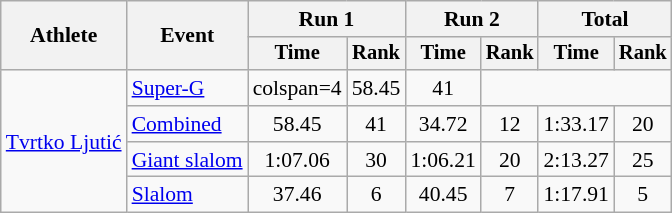<table class="wikitable" style="font-size:90%">
<tr>
<th rowspan=2>Athlete</th>
<th rowspan=2>Event</th>
<th colspan=2>Run 1</th>
<th colspan=2>Run 2</th>
<th colspan=2>Total</th>
</tr>
<tr style="font-size:95%">
<th>Time</th>
<th>Rank</th>
<th>Time</th>
<th>Rank</th>
<th>Time</th>
<th>Rank</th>
</tr>
<tr align=center>
<td align="left" rowspan="4"><a href='#'>Tvrtko Ljutić</a></td>
<td align="left"><a href='#'>Super-G</a></td>
<td>colspan=4</td>
<td>58.45</td>
<td>41</td>
</tr>
<tr align=center>
<td align="left"><a href='#'>Combined</a></td>
<td>58.45</td>
<td>41</td>
<td>34.72</td>
<td>12</td>
<td>1:33.17</td>
<td>20</td>
</tr>
<tr align=center>
<td align="left"><a href='#'>Giant slalom</a></td>
<td>1:07.06</td>
<td>30</td>
<td>1:06.21</td>
<td>20</td>
<td>2:13.27</td>
<td>25</td>
</tr>
<tr align=center>
<td align="left"><a href='#'>Slalom</a></td>
<td>37.46</td>
<td>6</td>
<td>40.45</td>
<td>7</td>
<td>1:17.91</td>
<td>5</td>
</tr>
</table>
